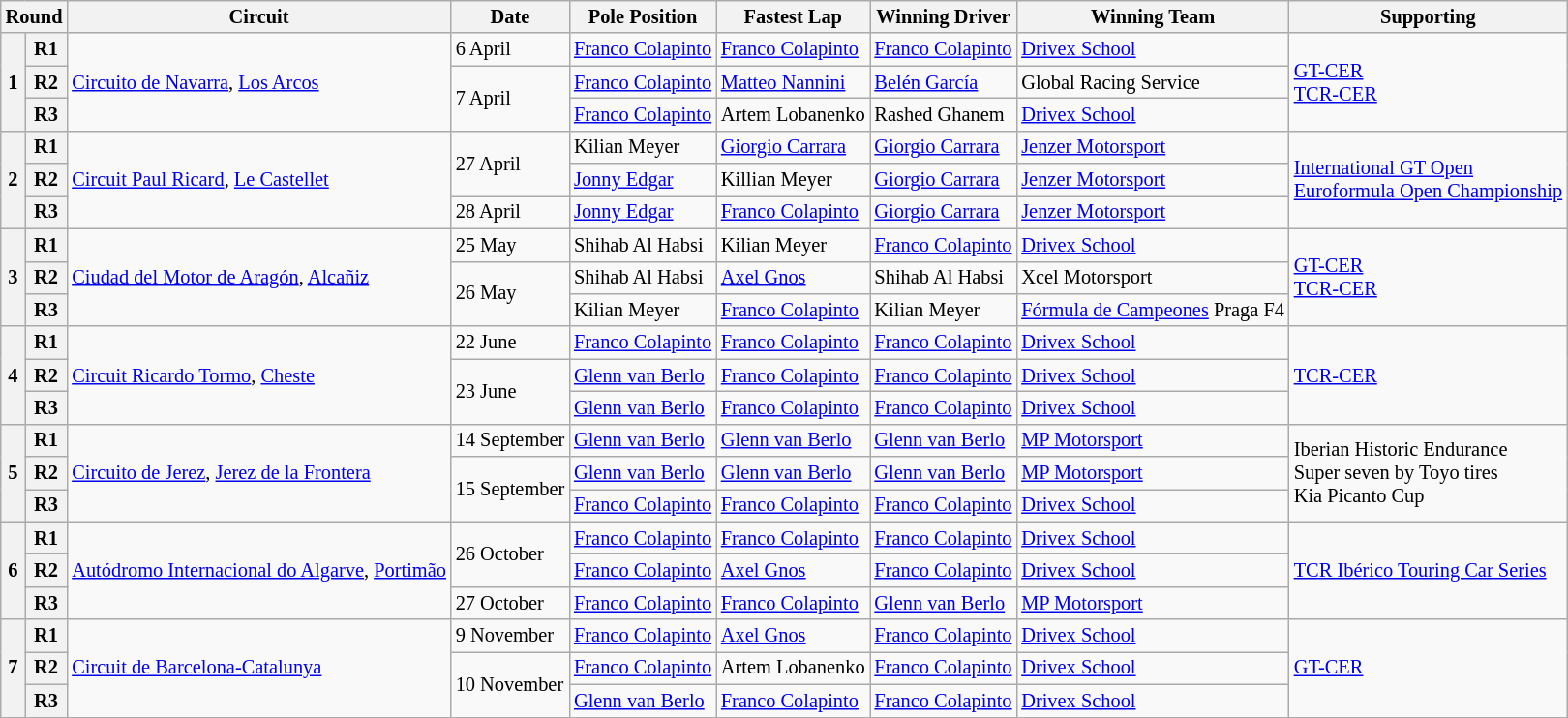<table class="wikitable" style="font-size: 85%">
<tr>
<th colspan=2>Round</th>
<th>Circuit</th>
<th>Date</th>
<th>Pole Position</th>
<th>Fastest Lap</th>
<th>Winning Driver</th>
<th>Winning Team</th>
<th>Supporting</th>
</tr>
<tr>
<th rowspan=3>1</th>
<th>R1</th>
<td rowspan=3> <a href='#'>Circuito de Navarra</a>, <a href='#'>Los Arcos</a></td>
<td>6 April</td>
<td nowrap> <a href='#'>Franco Colapinto</a></td>
<td nowrap> <a href='#'>Franco Colapinto</a></td>
<td nowrap> <a href='#'>Franco Colapinto</a></td>
<td> <a href='#'>Drivex School</a></td>
<td rowspan=3><a href='#'>GT-CER</a><br><a href='#'>TCR-CER</a></td>
</tr>
<tr>
<th>R2</th>
<td rowspan=2>7 April</td>
<td> <a href='#'>Franco Colapinto</a></td>
<td> <a href='#'>Matteo Nannini</a></td>
<td> <a href='#'>Belén García</a></td>
<td> Global Racing Service</td>
</tr>
<tr>
<th>R3</th>
<td> <a href='#'>Franco Colapinto</a></td>
<td nowrap> Artem Lobanenko</td>
<td> Rashed Ghanem</td>
<td> <a href='#'>Drivex School</a></td>
</tr>
<tr>
<th rowspan=3>2</th>
<th>R1</th>
<td rowspan=3> <a href='#'>Circuit Paul Ricard</a>, <a href='#'>Le Castellet</a></td>
<td rowspan=2>27 April</td>
<td> Kilian Meyer</td>
<td> <a href='#'>Giorgio Carrara</a></td>
<td> <a href='#'>Giorgio Carrara</a></td>
<td> <a href='#'>Jenzer Motorsport</a></td>
<td rowspan=3><a href='#'>International GT Open</a> <br><a href='#'>Euroformula Open Championship</a></td>
</tr>
<tr>
<th>R2</th>
<td> <a href='#'>Jonny Edgar</a></td>
<td> Killian Meyer</td>
<td> <a href='#'>Giorgio Carrara</a></td>
<td> <a href='#'>Jenzer Motorsport</a></td>
</tr>
<tr>
<th>R3</th>
<td>28 April</td>
<td> <a href='#'>Jonny Edgar</a></td>
<td> <a href='#'>Franco Colapinto</a></td>
<td> <a href='#'>Giorgio Carrara</a></td>
<td> <a href='#'>Jenzer Motorsport</a></td>
</tr>
<tr>
<th rowspan=3>3</th>
<th>R1</th>
<td rowspan=3> <a href='#'>Ciudad del Motor de Aragón</a>, <a href='#'>Alcañiz</a></td>
<td>25 May</td>
<td> Shihab Al Habsi</td>
<td> Kilian Meyer</td>
<td> <a href='#'>Franco Colapinto</a></td>
<td> <a href='#'>Drivex School</a></td>
<td rowspan=3><a href='#'>GT-CER</a><br><a href='#'>TCR-CER</a></td>
</tr>
<tr>
<th>R2</th>
<td rowspan=2>26 May</td>
<td> Shihab Al Habsi</td>
<td> <a href='#'>Axel Gnos</a></td>
<td> Shihab Al Habsi</td>
<td> Xcel Motorsport</td>
</tr>
<tr>
<th>R3</th>
<td> Kilian Meyer</td>
<td> <a href='#'>Franco Colapinto</a></td>
<td> Kilian Meyer</td>
<td nowrap> <a href='#'>Fórmula de Campeones</a> Praga F4</td>
</tr>
<tr>
<th rowspan=3>4</th>
<th>R1</th>
<td rowspan=3> <a href='#'>Circuit Ricardo Tormo</a>, <a href='#'>Cheste</a></td>
<td>22 June</td>
<td> <a href='#'>Franco Colapinto</a></td>
<td> <a href='#'>Franco Colapinto</a></td>
<td> <a href='#'>Franco Colapinto</a></td>
<td> <a href='#'>Drivex School</a></td>
<td rowspan=3><a href='#'>TCR-CER</a></td>
</tr>
<tr>
<th>R2</th>
<td rowspan=2>23 June</td>
<td> <a href='#'>Glenn van Berlo</a></td>
<td> <a href='#'>Franco Colapinto</a></td>
<td> <a href='#'>Franco Colapinto</a></td>
<td> <a href='#'>Drivex School</a></td>
</tr>
<tr>
<th>R3</th>
<td> <a href='#'>Glenn van Berlo</a></td>
<td> <a href='#'>Franco Colapinto</a></td>
<td> <a href='#'>Franco Colapinto</a></td>
<td> <a href='#'>Drivex School</a></td>
</tr>
<tr>
<th rowspan=3>5</th>
<th>R1</th>
<td rowspan=3> <a href='#'>Circuito de Jerez</a>, <a href='#'>Jerez de la Frontera</a></td>
<td nowrap>14 September</td>
<td> <a href='#'>Glenn van Berlo</a></td>
<td> <a href='#'>Glenn van Berlo</a></td>
<td> <a href='#'>Glenn van Berlo</a></td>
<td> <a href='#'>MP Motorsport</a></td>
<td rowspan=3 nowrap>Iberian Historic Endurance <br> Super seven by Toyo tires <br> Kia Picanto Cup</td>
</tr>
<tr>
<th>R2</th>
<td rowspan=2 nowrap>15 September</td>
<td> <a href='#'>Glenn van Berlo</a></td>
<td> <a href='#'>Glenn van Berlo</a></td>
<td> <a href='#'>Glenn van Berlo</a></td>
<td> <a href='#'>MP Motorsport</a></td>
</tr>
<tr>
<th>R3</th>
<td> <a href='#'>Franco Colapinto</a></td>
<td> <a href='#'>Franco Colapinto</a></td>
<td> <a href='#'>Franco Colapinto</a></td>
<td> <a href='#'>Drivex School</a></td>
</tr>
<tr>
<th rowspan=3>6</th>
<th>R1</th>
<td rowspan=3 nowrap> <a href='#'>Autódromo Internacional do Algarve</a>, <a href='#'>Portimão</a></td>
<td rowspan=2>26 October</td>
<td> <a href='#'>Franco Colapinto</a></td>
<td> <a href='#'>Franco Colapinto</a></td>
<td> <a href='#'>Franco Colapinto</a></td>
<td> <a href='#'>Drivex School</a></td>
<td rowspan=3><a href='#'>TCR Ibérico Touring Car Series</a></td>
</tr>
<tr>
<th>R2</th>
<td> <a href='#'>Franco Colapinto</a></td>
<td> <a href='#'>Axel Gnos</a></td>
<td> <a href='#'>Franco Colapinto</a></td>
<td> <a href='#'>Drivex School</a></td>
</tr>
<tr>
<th>R3</th>
<td>27 October</td>
<td> <a href='#'>Franco Colapinto</a></td>
<td> <a href='#'>Franco Colapinto</a></td>
<td> <a href='#'>Glenn van Berlo</a></td>
<td> <a href='#'>MP Motorsport</a></td>
</tr>
<tr>
<th rowspan=3>7</th>
<th>R1</th>
<td rowspan=3> <a href='#'>Circuit de Barcelona-Catalunya</a></td>
<td>9 November</td>
<td> <a href='#'>Franco Colapinto</a></td>
<td> <a href='#'>Axel Gnos</a></td>
<td> <a href='#'>Franco Colapinto</a></td>
<td> <a href='#'>Drivex School</a></td>
<td rowspan=3><a href='#'>GT-CER</a></td>
</tr>
<tr>
<th>R2</th>
<td rowspan=2>10 November</td>
<td> <a href='#'>Franco Colapinto</a></td>
<td> Artem Lobanenko</td>
<td> <a href='#'>Franco Colapinto</a></td>
<td> <a href='#'>Drivex School</a></td>
</tr>
<tr>
<th>R3</th>
<td> <a href='#'>Glenn van Berlo</a></td>
<td> <a href='#'>Franco Colapinto</a></td>
<td> <a href='#'>Franco Colapinto</a></td>
<td> <a href='#'>Drivex School</a></td>
</tr>
</table>
